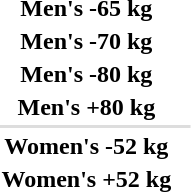<table>
<tr>
<th scope="row">Men's -65 kg</th>
<td></td>
<td></td>
<td></td>
</tr>
<tr>
<th scope="row">Men's -70 kg</th>
<td></td>
<td></td>
<td></td>
</tr>
<tr>
<th scope="row">Men's -80 kg</th>
<td></td>
<td></td>
<td></td>
</tr>
<tr>
<th scope="row">Men's +80 kg</th>
<td></td>
<td></td>
<td></td>
</tr>
<tr bgcolor=#DDDDDD>
<td colspan=4></td>
</tr>
<tr>
<th scope="row">Women's -52 kg</th>
<td></td>
<td></td>
<td></td>
</tr>
<tr>
<th scope="row">Women's +52 kg</th>
<td></td>
<td></td>
<td></td>
</tr>
</table>
